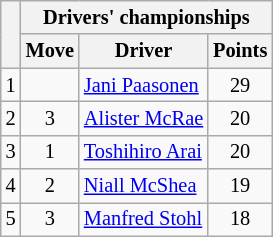<table class="wikitable" style="font-size:85%;">
<tr>
<th rowspan="2"></th>
<th colspan="3" nowrap>Drivers' championships</th>
</tr>
<tr>
<th>Move</th>
<th>Driver</th>
<th>Points</th>
</tr>
<tr>
<td align="center">1</td>
<td align="center"></td>
<td> <a href='#'>Jani Paasonen</a></td>
<td align="center">29</td>
</tr>
<tr>
<td align="center">2</td>
<td align="center"> 3</td>
<td> <a href='#'>Alister McRae</a></td>
<td align="center">20</td>
</tr>
<tr>
<td align="center">3</td>
<td align="center"> 1</td>
<td> <a href='#'>Toshihiro Arai</a></td>
<td align="center">20</td>
</tr>
<tr>
<td align="center">4</td>
<td align="center"> 2</td>
<td> <a href='#'>Niall McShea</a></td>
<td align="center">19</td>
</tr>
<tr>
<td align="center">5</td>
<td align="center"> 3</td>
<td> <a href='#'>Manfred Stohl</a></td>
<td align="center">18</td>
</tr>
</table>
